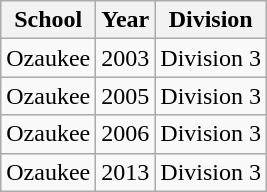<table class="wikitable">
<tr>
<th>School</th>
<th>Year</th>
<th>Division</th>
</tr>
<tr>
<td>Ozaukee</td>
<td>2003</td>
<td>Division 3</td>
</tr>
<tr>
<td>Ozaukee</td>
<td>2005</td>
<td>Division 3</td>
</tr>
<tr>
<td>Ozaukee</td>
<td>2006</td>
<td>Division 3</td>
</tr>
<tr>
<td>Ozaukee</td>
<td>2013</td>
<td>Division 3</td>
</tr>
</table>
